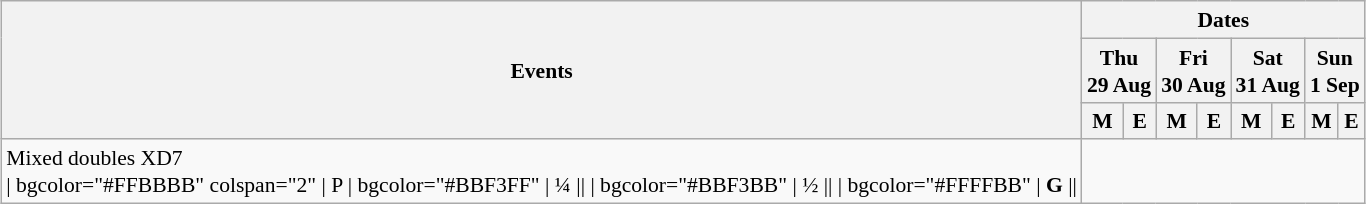<table class="wikitable" style="margin:0.5em auto; font-size:90%; line-height:1.25em; text-align:center">
<tr>
<th rowspan="3">Events</th>
<th colspan="8">Dates</th>
</tr>
<tr>
<th colspan="2">Thu<br>29 Aug</th>
<th colspan="2">Fri<br>30 Aug</th>
<th colspan="2">Sat<br>31 Aug</th>
<th colspan="2">Sun<br>1 Sep</th>
</tr>
<tr>
<th>M</th>
<th>E</th>
<th>M</th>
<th>E</th>
<th>M</th>
<th>E</th>
<th>M</th>
<th>E</th>
</tr>
<tr>
<td align="left">Mixed doubles XD7<br>| bgcolor="#FFBBBB" colspan="2" | P
| bgcolor="#BBF3FF" | ¼ || 
| bgcolor="#BBF3BB" | ½ || 
| bgcolor="#FFFFBB" | <strong>G</strong> ||</td>
</tr>
</table>
